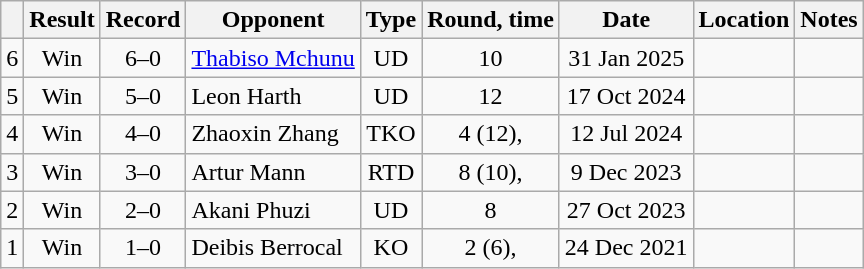<table class="wikitable" style="text-align:center">
<tr>
<th></th>
<th>Result</th>
<th>Record</th>
<th>Opponent</th>
<th>Type</th>
<th>Round, time</th>
<th>Date</th>
<th>Location</th>
<th>Notes</th>
</tr>
<tr>
<td>6</td>
<td>Win</td>
<td>6–0</td>
<td style="text-align:left;"><a href='#'>Thabiso Mchunu</a></td>
<td>UD</td>
<td>10</td>
<td>31 Jan 2025</td>
<td style="text-align:left;"></td>
<td></td>
</tr>
<tr>
<td>5</td>
<td>Win</td>
<td>5–0</td>
<td style="text-align:left;">Leon Harth</td>
<td>UD</td>
<td>12</td>
<td>17 Oct 2024</td>
<td style="text-align:left;"></td>
<td align=left></td>
</tr>
<tr>
<td>4</td>
<td>Win</td>
<td>4–0</td>
<td style="text-align:left;">Zhaoxin Zhang</td>
<td>TKO</td>
<td>4 (12), </td>
<td>12 Jul 2024</td>
<td style="text-align:left;"></td>
<td align=left></td>
</tr>
<tr>
<td>3</td>
<td>Win</td>
<td>3–0</td>
<td style="text-align:left;">Artur Mann</td>
<td>RTD</td>
<td>8 (10), </td>
<td>9 Dec 2023</td>
<td style="text-align:left;"></td>
<td></td>
</tr>
<tr>
<td>2</td>
<td>Win</td>
<td>2–0</td>
<td style="text-align:left;">Akani Phuzi</td>
<td>UD</td>
<td>8</td>
<td>27 Oct 2023</td>
<td style="text-align:left;"></td>
<td></td>
</tr>
<tr>
<td>1</td>
<td>Win</td>
<td>1–0</td>
<td style="text-align:left;">Deibis Berrocal</td>
<td>KO</td>
<td>2 (6), </td>
<td>24 Dec 2021</td>
<td style="text-align:left;"></td>
<td></td>
</tr>
</table>
